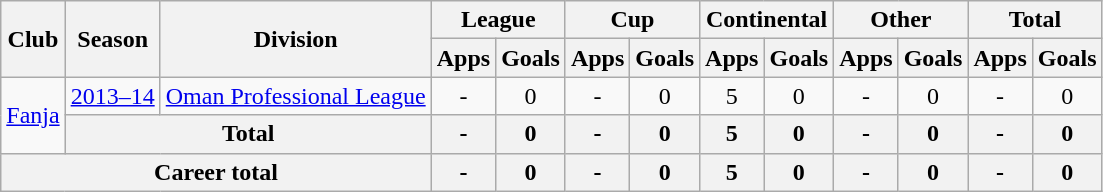<table class="wikitable" style="text-align: center;">
<tr>
<th rowspan="2">Club</th>
<th rowspan="2">Season</th>
<th rowspan="2">Division</th>
<th colspan="2">League</th>
<th colspan="2">Cup</th>
<th colspan="2">Continental</th>
<th colspan="2">Other</th>
<th colspan="2">Total</th>
</tr>
<tr>
<th>Apps</th>
<th>Goals</th>
<th>Apps</th>
<th>Goals</th>
<th>Apps</th>
<th>Goals</th>
<th>Apps</th>
<th>Goals</th>
<th>Apps</th>
<th>Goals</th>
</tr>
<tr>
<td rowspan="2"><a href='#'>Fanja</a></td>
<td><a href='#'>2013–14</a></td>
<td rowspan="1"><a href='#'>Oman Professional League</a></td>
<td>-</td>
<td>0</td>
<td>-</td>
<td>0</td>
<td>5</td>
<td>0</td>
<td>-</td>
<td>0</td>
<td>-</td>
<td>0</td>
</tr>
<tr>
<th colspan="2">Total</th>
<th>-</th>
<th>0</th>
<th>-</th>
<th>0</th>
<th>5</th>
<th>0</th>
<th>-</th>
<th>0</th>
<th>-</th>
<th>0</th>
</tr>
<tr>
<th colspan="3">Career total</th>
<th>-</th>
<th>0</th>
<th>-</th>
<th>0</th>
<th>5</th>
<th>0</th>
<th>-</th>
<th>0</th>
<th>-</th>
<th>0</th>
</tr>
</table>
